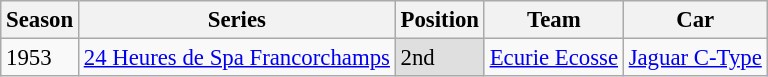<table class="wikitable" style="font-size: 95%;">
<tr>
<th>Season</th>
<th>Series</th>
<th>Position</th>
<th>Team</th>
<th>Car</th>
</tr>
<tr>
<td>1953</td>
<td><a href='#'>24 Heures de Spa Francorchamps</a>  </td>
<td style="background:#dfdfdf;">2nd</td>
<td><a href='#'>Ecurie Ecosse</a></td>
<td><a href='#'>Jaguar C-Type</a></td>
</tr>
</table>
